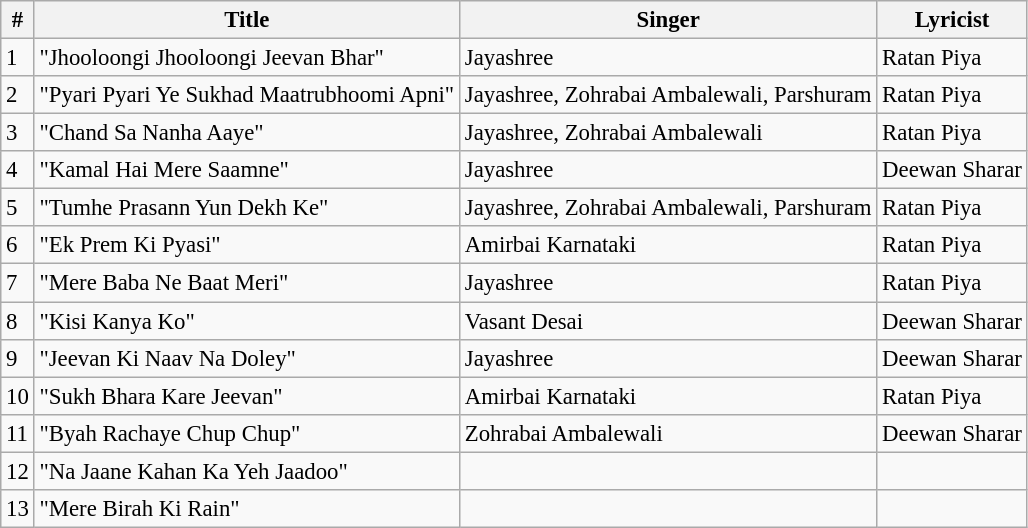<table class="wikitable" style="font-size:95%;">
<tr>
<th>#</th>
<th>Title</th>
<th>Singer</th>
<th>Lyricist</th>
</tr>
<tr>
<td>1</td>
<td>"Jhooloongi Jhooloongi Jeevan Bhar"</td>
<td>Jayashree</td>
<td>Ratan Piya</td>
</tr>
<tr>
<td>2</td>
<td>"Pyari Pyari Ye Sukhad Maatrubhoomi Apni"</td>
<td>Jayashree, Zohrabai Ambalewali, Parshuram</td>
<td>Ratan Piya</td>
</tr>
<tr>
<td>3</td>
<td>"Chand Sa Nanha Aaye"</td>
<td>Jayashree, Zohrabai Ambalewali</td>
<td>Ratan Piya</td>
</tr>
<tr>
<td>4</td>
<td>"Kamal Hai Mere Saamne"</td>
<td>Jayashree</td>
<td>Deewan Sharar</td>
</tr>
<tr>
<td>5</td>
<td>"Tumhe Prasann Yun Dekh Ke"</td>
<td>Jayashree, Zohrabai Ambalewali, Parshuram</td>
<td>Ratan Piya</td>
</tr>
<tr>
<td>6</td>
<td>"Ek Prem Ki Pyasi"</td>
<td>Amirbai Karnataki</td>
<td>Ratan Piya</td>
</tr>
<tr>
<td>7</td>
<td>"Mere Baba Ne Baat Meri"</td>
<td>Jayashree</td>
<td>Ratan Piya</td>
</tr>
<tr>
<td>8</td>
<td>"Kisi Kanya Ko"</td>
<td>Vasant Desai</td>
<td>Deewan Sharar</td>
</tr>
<tr>
<td>9</td>
<td>"Jeevan Ki Naav Na Doley"</td>
<td>Jayashree</td>
<td>Deewan Sharar</td>
</tr>
<tr>
<td>10</td>
<td>"Sukh Bhara Kare Jeevan"</td>
<td>Amirbai Karnataki</td>
<td>Ratan Piya</td>
</tr>
<tr>
<td>11</td>
<td>"Byah Rachaye Chup Chup"</td>
<td>Zohrabai Ambalewali</td>
<td>Deewan Sharar</td>
</tr>
<tr>
<td>12</td>
<td>"Na Jaane Kahan Ka Yeh Jaadoo"</td>
<td></td>
<td></td>
</tr>
<tr>
<td>13</td>
<td>"Mere Birah Ki Rain"</td>
<td></td>
<td></td>
</tr>
</table>
